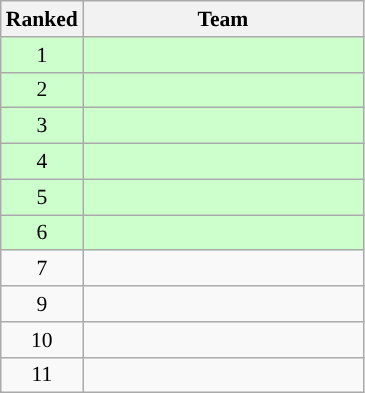<table class="wikitable" style="text-align:center; font-size:90%">
<tr>
<th width=40>Ranked</th>
<th width=180>Team</th>
</tr>
<tr bgcolor="ccffcc">
<td style="text-align:center">1</td>
<td style="text-align:left"></td>
</tr>
<tr bgcolor="ccffcc">
<td style="text-align:center">2</td>
<td style="text-align:left"></td>
</tr>
<tr bgcolor="ccffcc">
<td style="text-align:center">3</td>
<td style="text-align:left"></td>
</tr>
<tr bgcolor="ccffcc">
<td style="text-align:center">4</td>
<td style="text-align:left"></td>
</tr>
<tr bgcolor="ccffcc">
<td style="text-align:center">5</td>
<td style="text-align:left"></td>
</tr>
<tr bgcolor="ccffcc">
<td style="text-align:center">6</td>
<td style="text-align:left"></td>
</tr>
<tr>
<td style="text-align:center">7</td>
<td style="text-align:left"></td>
</tr>
<tr>
<td style="text-align:center">9</td>
<td style="text-align:left"></td>
</tr>
<tr>
<td style="text-align:center">10</td>
<td style="text-align:left"></td>
</tr>
<tr>
<td style="text-align:center">11</td>
<td style="text-align:left"></td>
</tr>
</table>
